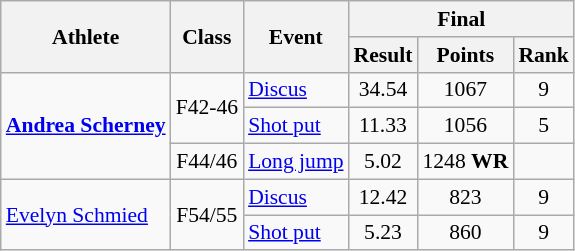<table class=wikitable style="font-size:90%">
<tr>
<th rowspan="2">Athlete</th>
<th rowspan="2">Class</th>
<th rowspan="2">Event</th>
<th colspan="3">Final</th>
</tr>
<tr>
<th>Result</th>
<th>Points</th>
<th>Rank</th>
</tr>
<tr>
<td rowspan="3"><strong><a href='#'>Andrea Scherney</a></strong></td>
<td rowspan="2" style="text-align:center;">F42-46</td>
<td><a href='#'>Discus</a></td>
<td style="text-align:center;">34.54</td>
<td style="text-align:center;">1067</td>
<td style="text-align:center;">9</td>
</tr>
<tr>
<td><a href='#'>Shot put</a></td>
<td style="text-align:center;">11.33</td>
<td style="text-align:center;">1056</td>
<td style="text-align:center;">5</td>
</tr>
<tr>
<td style="text-align:center;">F44/46</td>
<td><a href='#'>Long jump</a></td>
<td style="text-align:center;">5.02</td>
<td style="text-align:center;">1248 <strong>WR</strong></td>
<td style="text-align:center;"></td>
</tr>
<tr>
<td rowspan="2"><a href='#'>Evelyn Schmied</a></td>
<td rowspan="2" style="text-align:center;">F54/55</td>
<td><a href='#'>Discus</a></td>
<td style="text-align:center;">12.42</td>
<td style="text-align:center;">823</td>
<td style="text-align:center;">9</td>
</tr>
<tr>
<td><a href='#'>Shot put</a></td>
<td style="text-align:center;">5.23</td>
<td style="text-align:center;">860</td>
<td style="text-align:center;">9</td>
</tr>
</table>
